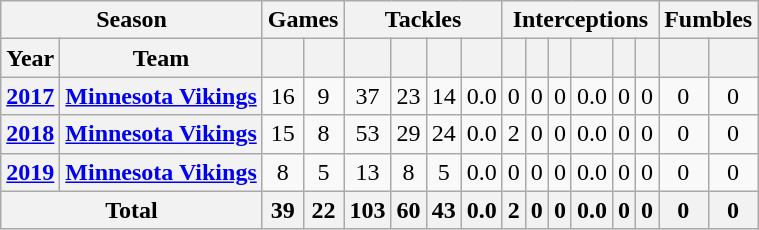<table class="wikitable" style="text-align:center;">
<tr>
<th colspan="2">Season</th>
<th colspan="2">Games</th>
<th colspan="4">Tackles</th>
<th colspan="6">Interceptions</th>
<th colspan="2">Fumbles</th>
</tr>
<tr>
<th>Year</th>
<th>Team</th>
<th></th>
<th></th>
<th></th>
<th></th>
<th></th>
<th></th>
<th></th>
<th></th>
<th></th>
<th></th>
<th></th>
<th></th>
<th></th>
<th></th>
</tr>
<tr>
<th><a href='#'>2017</a></th>
<th><a href='#'>Minnesota Vikings</a></th>
<td>16</td>
<td>9</td>
<td>37</td>
<td>23</td>
<td>14</td>
<td>0.0</td>
<td>0</td>
<td>0</td>
<td>0</td>
<td>0.0</td>
<td>0</td>
<td>0</td>
<td>0</td>
<td>0</td>
</tr>
<tr>
<th><a href='#'>2018</a></th>
<th><a href='#'>Minnesota Vikings</a></th>
<td>15</td>
<td>8</td>
<td>53</td>
<td>29</td>
<td>24</td>
<td>0.0</td>
<td>2</td>
<td>0</td>
<td>0</td>
<td>0.0</td>
<td>0</td>
<td>0</td>
<td>0</td>
<td>0</td>
</tr>
<tr>
<th><a href='#'>2019</a></th>
<th><a href='#'>Minnesota Vikings</a></th>
<td>8</td>
<td>5</td>
<td>13</td>
<td>8</td>
<td>5</td>
<td>0.0</td>
<td>0</td>
<td>0</td>
<td>0</td>
<td>0.0</td>
<td>0</td>
<td>0</td>
<td>0</td>
<td>0</td>
</tr>
<tr>
<th colspan="2">Total</th>
<th>39</th>
<th>22</th>
<th>103</th>
<th>60</th>
<th>43</th>
<th>0.0</th>
<th>2</th>
<th>0</th>
<th>0</th>
<th>0.0</th>
<th>0</th>
<th>0</th>
<th>0</th>
<th>0</th>
</tr>
</table>
